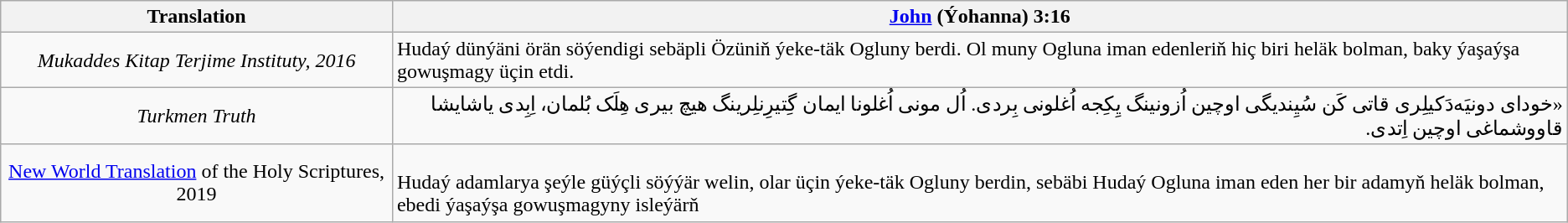<table class="wikitable">
<tr>
<th style="width:25%;">Translation</th>
<th><a href='#'>John</a> (Ýohanna) 3:16</th>
</tr>
<tr>
<td style="text-align:center;"><em>Mukaddes Kitap Terjime Instituty, 2016</em></td>
<td>Hudaý dünýäni örän söýendigi sebäpli Özüniň ýeke-täk Ogluny berdi. Ol muny Ogluna iman edenleriň hiç biri heläk bolman, baky ýaşaýşa gowuşmagy üçin etdi.</td>
</tr>
<tr>
<td style="text-align:center;"><em>Turkmen Truth</em></td>
<td dir="rtl">«خودای دونیَه‌دَکیلِری قاتی کَن سُیِندیگی اوچین اُزونینگ یِکِجه اُغلونی بِردی. اُل مونی اُغلونا ایمان گِتیرِنلِرینگ هیچ بیری هِلَک بُلمان، اِبِدی یاشایشا قاووشماغی اوچین اِتدی.</td>
</tr>
<tr>
<td style="text-align:center;"><a href='#'>New World Translation</a> of the Holy Scriptures, 2019<em></td>
<td><br>Hudaý adamlarya şeýle güýçli söýýär welin, olar üçin ýeke-täk Ogluny berdin, sebäbi Hudaý Ogluna iman eden her bir adamyň heläk bolman, ebedi ýaşaýşa gowuşmagyny isleýärň</td>
</tr>
</table>
